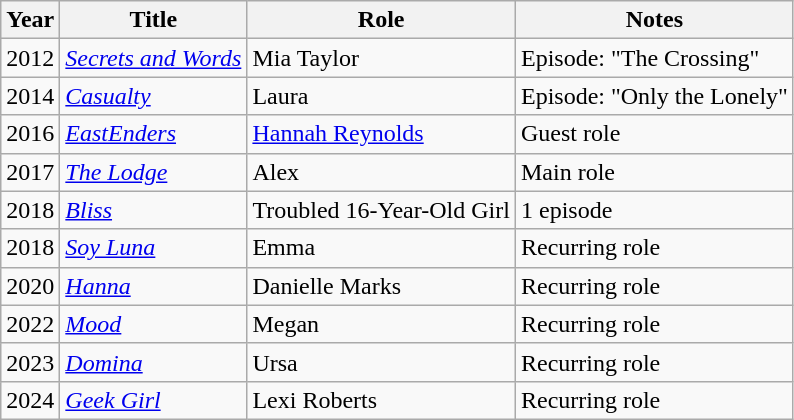<table class="wikitable">
<tr>
<th>Year</th>
<th>Title</th>
<th>Role</th>
<th>Notes</th>
</tr>
<tr>
<td>2012</td>
<td><em><a href='#'>Secrets and Words</a></em></td>
<td>Mia Taylor</td>
<td>Episode: "The Crossing"</td>
</tr>
<tr>
<td>2014</td>
<td><em><a href='#'>Casualty</a></em></td>
<td>Laura</td>
<td>Episode: "Only the Lonely"</td>
</tr>
<tr>
<td>2016</td>
<td><em><a href='#'>EastEnders</a></em></td>
<td><a href='#'>Hannah Reynolds</a></td>
<td>Guest role</td>
</tr>
<tr>
<td>2017</td>
<td><em><a href='#'>The Lodge</a></em></td>
<td>Alex</td>
<td>Main role</td>
</tr>
<tr>
<td>2018</td>
<td><em><a href='#'>Bliss</a></em></td>
<td>Troubled 16-Year-Old Girl</td>
<td>1 episode</td>
</tr>
<tr>
<td>2018</td>
<td><em><a href='#'>Soy Luna</a></em></td>
<td>Emma</td>
<td>Recurring role</td>
</tr>
<tr>
<td>2020</td>
<td><em><a href='#'>Hanna</a></em></td>
<td>Danielle Marks</td>
<td>Recurring role</td>
</tr>
<tr>
<td>2022</td>
<td><em><a href='#'>Mood</a></em></td>
<td>Megan</td>
<td>Recurring role</td>
</tr>
<tr>
<td>2023</td>
<td><em><a href='#'>Domina</a></em></td>
<td>Ursa</td>
<td>Recurring role</td>
</tr>
<tr>
<td>2024</td>
<td><em><a href='#'>Geek Girl</a></em></td>
<td>Lexi Roberts</td>
<td>Recurring role</td>
</tr>
</table>
